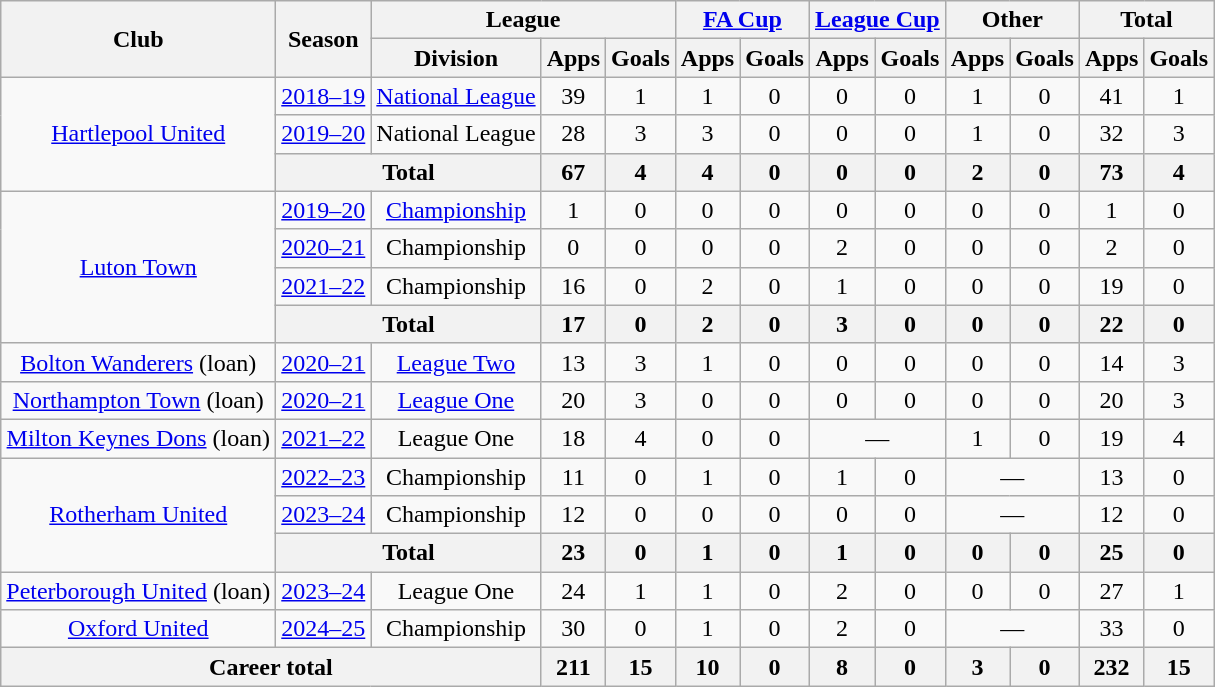<table class=wikitable style=text-align:center>
<tr>
<th rowspan=2>Club</th>
<th rowspan=2>Season</th>
<th colspan=3>League</th>
<th colspan=2><a href='#'>FA Cup</a></th>
<th colspan=2><a href='#'>League Cup</a></th>
<th colspan=2>Other</th>
<th colspan=2>Total</th>
</tr>
<tr>
<th>Division</th>
<th>Apps</th>
<th>Goals</th>
<th>Apps</th>
<th>Goals</th>
<th>Apps</th>
<th>Goals</th>
<th>Apps</th>
<th>Goals</th>
<th>Apps</th>
<th>Goals</th>
</tr>
<tr>
<td rowspan=3><a href='#'>Hartlepool United</a></td>
<td><a href='#'>2018–19</a></td>
<td><a href='#'>National League</a></td>
<td>39</td>
<td>1</td>
<td>1</td>
<td>0</td>
<td>0</td>
<td>0</td>
<td>1</td>
<td>0</td>
<td>41</td>
<td>1</td>
</tr>
<tr>
<td><a href='#'>2019–20</a></td>
<td>National League</td>
<td>28</td>
<td>3</td>
<td>3</td>
<td>0</td>
<td>0</td>
<td>0</td>
<td>1</td>
<td>0</td>
<td>32</td>
<td>3</td>
</tr>
<tr>
<th colspan=2>Total</th>
<th>67</th>
<th>4</th>
<th>4</th>
<th>0</th>
<th>0</th>
<th>0</th>
<th>2</th>
<th>0</th>
<th>73</th>
<th>4</th>
</tr>
<tr>
<td rowspan=4><a href='#'>Luton Town</a></td>
<td><a href='#'>2019–20</a></td>
<td><a href='#'>Championship</a></td>
<td>1</td>
<td>0</td>
<td>0</td>
<td>0</td>
<td>0</td>
<td>0</td>
<td>0</td>
<td>0</td>
<td>1</td>
<td>0</td>
</tr>
<tr>
<td><a href='#'>2020–21</a></td>
<td>Championship</td>
<td>0</td>
<td>0</td>
<td>0</td>
<td>0</td>
<td>2</td>
<td>0</td>
<td>0</td>
<td>0</td>
<td>2</td>
<td>0</td>
</tr>
<tr>
<td><a href='#'>2021–22</a></td>
<td>Championship</td>
<td>16</td>
<td>0</td>
<td>2</td>
<td>0</td>
<td>1</td>
<td>0</td>
<td>0</td>
<td>0</td>
<td>19</td>
<td>0</td>
</tr>
<tr>
<th colspan=2>Total</th>
<th>17</th>
<th>0</th>
<th>2</th>
<th>0</th>
<th>3</th>
<th>0</th>
<th>0</th>
<th>0</th>
<th>22</th>
<th>0</th>
</tr>
<tr>
<td><a href='#'>Bolton Wanderers</a> (loan)</td>
<td><a href='#'>2020–21</a></td>
<td><a href='#'>League Two</a></td>
<td>13</td>
<td>3</td>
<td>1</td>
<td>0</td>
<td>0</td>
<td>0</td>
<td>0</td>
<td>0</td>
<td>14</td>
<td>3</td>
</tr>
<tr>
<td><a href='#'>Northampton Town</a> (loan)</td>
<td><a href='#'>2020–21</a></td>
<td><a href='#'>League One</a></td>
<td>20</td>
<td>3</td>
<td>0</td>
<td>0</td>
<td>0</td>
<td>0</td>
<td>0</td>
<td>0</td>
<td>20</td>
<td>3</td>
</tr>
<tr>
<td><a href='#'>Milton Keynes Dons</a> (loan)</td>
<td><a href='#'>2021–22</a></td>
<td>League One</td>
<td>18</td>
<td>4</td>
<td>0</td>
<td>0</td>
<td colspan="2">—</td>
<td>1</td>
<td>0</td>
<td>19</td>
<td>4</td>
</tr>
<tr>
<td rowspan=3><a href='#'>Rotherham United</a></td>
<td><a href='#'>2022–23</a></td>
<td>Championship</td>
<td>11</td>
<td>0</td>
<td>1</td>
<td>0</td>
<td>1</td>
<td>0</td>
<td colspan="2">—</td>
<td>13</td>
<td>0</td>
</tr>
<tr>
<td><a href='#'>2023–24</a></td>
<td>Championship</td>
<td>12</td>
<td>0</td>
<td>0</td>
<td>0</td>
<td>0</td>
<td>0</td>
<td colspan="2">—</td>
<td>12</td>
<td>0</td>
</tr>
<tr>
<th colspan=2>Total</th>
<th>23</th>
<th>0</th>
<th>1</th>
<th>0</th>
<th>1</th>
<th>0</th>
<th>0</th>
<th>0</th>
<th>25</th>
<th>0</th>
</tr>
<tr>
<td><a href='#'>Peterborough United</a> (loan)</td>
<td><a href='#'>2023–24</a></td>
<td>League One</td>
<td>24</td>
<td>1</td>
<td>1</td>
<td>0</td>
<td>2</td>
<td>0</td>
<td>0</td>
<td>0</td>
<td>27</td>
<td>1</td>
</tr>
<tr>
<td><a href='#'>Oxford United</a></td>
<td><a href='#'>2024–25</a></td>
<td>Championship</td>
<td>30</td>
<td>0</td>
<td>1</td>
<td>0</td>
<td>2</td>
<td>0</td>
<td colspan="2">—</td>
<td>33</td>
<td>0</td>
</tr>
<tr>
<th colspan=3>Career total</th>
<th>211</th>
<th>15</th>
<th>10</th>
<th>0</th>
<th>8</th>
<th>0</th>
<th>3</th>
<th>0</th>
<th>232</th>
<th>15</th>
</tr>
</table>
